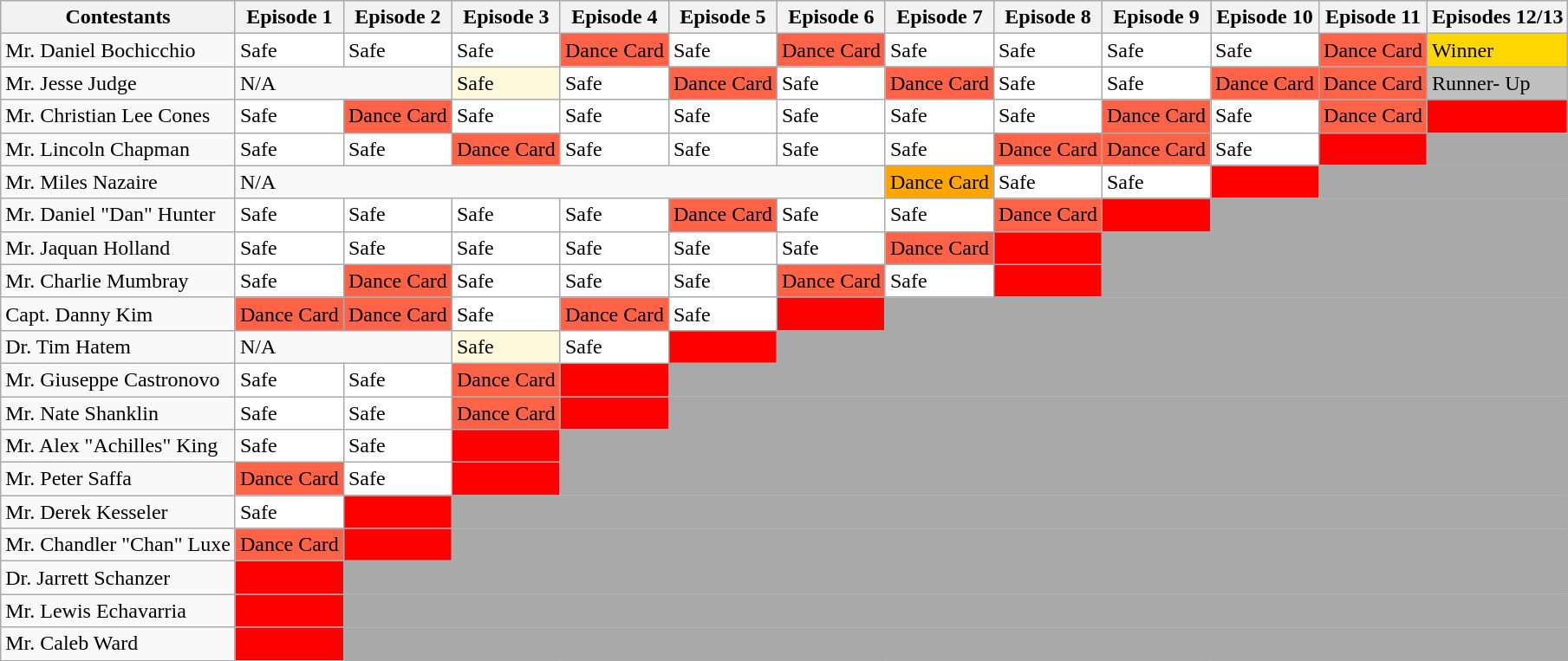<table class="wikitable">
<tr>
<th>Contestants</th>
<th>Episode 1</th>
<th>Episode 2</th>
<th>Episode 3</th>
<th>Episode 4</th>
<th>Episode 5</th>
<th>Episode 6</th>
<th>Episode 7</th>
<th>Episode 8</th>
<th>Episode 9</th>
<th>Episode 10</th>
<th>Episode 11</th>
<th>Episodes 12/13</th>
</tr>
<tr>
<td>Mr. Daniel Bochicchio</td>
<td style="background:white">Safe</td>
<td style="background:white">Safe</td>
<td style="background:white">Safe</td>
<td style="background:tomato">Dance Card</td>
<td style="background:white">Safe</td>
<td style="background:tomato">Dance Card</td>
<td style="background:white">Safe</td>
<td style="background:white">Safe</td>
<td style="background:white">Safe</td>
<td style="background:white">Safe</td>
<td style="background:tomato">Dance Card</td>
<td style="background:gold">Winner</td>
</tr>
<tr>
<td>Mr. Jesse Judge</td>
<td colspan="2">N/A</td>
<td style="background:cornsilk">Safe</td>
<td style="background:white">Safe</td>
<td style="background:tomato">Dance Card</td>
<td style="background:white">Safe</td>
<td style="background:tomato">Dance Card</td>
<td style="background:white">Safe</td>
<td style="background:white">Safe</td>
<td style="background:tomato">Dance Card</td>
<td style="background:tomato">Dance Card</td>
<td style="background:silver">Runner- Up</td>
</tr>
<tr>
<td>Mr. Christian Lee Cones</td>
<td style="background:white">Safe</td>
<td style="background:tomato">Dance Card</td>
<td style="background:white">Safe</td>
<td style="background:white">Safe</td>
<td style="background:white">Safe</td>
<td style="background:white">Safe</td>
<td style="background:white">Safe</td>
<td style="background:white">Safe</td>
<td style="background:tomato">Dance Card</td>
<td style="background:white">Safe</td>
<td style="background:tomato">Dance Card</td>
<td style="background:red"></td>
</tr>
<tr>
<td>Mr. Lincoln Chapman</td>
<td style="background:white">Safe</td>
<td style="background:white">Safe</td>
<td style="background:tomato">Dance Card</td>
<td style="background:white">Safe</td>
<td style="background:white">Safe</td>
<td style="background:white">Safe</td>
<td style="background:white">Safe</td>
<td style="background:tomato">Dance Card</td>
<td style="background:tomato">Dance Card</td>
<td style="background:white">Safe</td>
<td style="background:red"></td>
<td bgcolor="darkgray" colspan="1"></td>
</tr>
<tr>
<td>Mr. Miles Nazaire</td>
<td colspan="6">N/A</td>
<td style="background:orange">Dance Card</td>
<td style="background:white">Safe</td>
<td style="background:white">Safe</td>
<td style="background:red"></td>
<td bgcolor="darkgray" colspan="2"></td>
</tr>
<tr>
<td>Mr. Daniel "Dan" Hunter</td>
<td style="background:white">Safe</td>
<td style="background:white">Safe</td>
<td style="background:white">Safe</td>
<td style="background:white">Safe</td>
<td style="background:tomato">Dance Card</td>
<td style="background:white">Safe</td>
<td style="background:white">Safe</td>
<td style="background:tomato">Dance Card</td>
<td style="background:red"></td>
<td bgcolor="darkgray" colspan="3"></td>
</tr>
<tr>
<td>Mr. Jaquan Holland</td>
<td style="background:white">Safe</td>
<td style="background:white">Safe</td>
<td style="background:white">Safe</td>
<td style="background:white">Safe</td>
<td style="background:white">Safe</td>
<td style="background:white">Safe</td>
<td style="background:tomato">Dance Card</td>
<td style="background:red"></td>
<td bgcolor="darkgray" colspan="4"></td>
</tr>
<tr>
<td>Mr. Charlie Mumbray</td>
<td style="background:white">Safe</td>
<td style="background:tomato">Dance Card</td>
<td style="background:white">Safe</td>
<td style="background:white">Safe</td>
<td style="background:white">Safe</td>
<td style="background:tomato">Dance Card</td>
<td style="background:white">Safe</td>
<td style="background:red"></td>
<td bgcolor="darkgray" colspan="4"></td>
</tr>
<tr>
<td>Capt. Danny Kim</td>
<td style="background:tomato">Dance Card</td>
<td style="background:tomato">Dance Card</td>
<td style="background:white">Safe</td>
<td style="background:tomato">Dance Card</td>
<td style="background:white">Safe</td>
<td style="background:red"></td>
<td bgcolor="darkgray" colspan="6"></td>
</tr>
<tr>
<td>Dr. Tim Hatem</td>
<td colspan="2">N/A</td>
<td style="background:cornsilk">Safe</td>
<td style="background:white">Safe</td>
<td style="background:red"></td>
<td bgcolor="darkgray" colspan="7"></td>
</tr>
<tr>
<td>Mr. Giuseppe Castronovo</td>
<td style="background:white">Safe</td>
<td style="background:white">Safe</td>
<td style="background:tomato">Dance Card</td>
<td style="background:red"></td>
<td bgcolor="darkgray" colspan="8"></td>
</tr>
<tr>
<td>Mr. Nate Shanklin</td>
<td style="background:white">Safe</td>
<td style="background:white">Safe</td>
<td style="background:tomato">Dance Card</td>
<td style="background:red"></td>
<td bgcolor="darkgray" colspan="8"></td>
</tr>
<tr>
<td>Mr. Alex "Achilles" King</td>
<td style="background:white">Safe</td>
<td style="background:white">Safe</td>
<td style="background:red"></td>
<td bgcolor="darkgray" colspan="9"></td>
</tr>
<tr>
<td>Mr. Peter Saffa</td>
<td style="background:tomato">Dance Card</td>
<td style="background:white">Safe</td>
<td style="background:red"></td>
<td bgcolor="darkgray" colspan="9"></td>
</tr>
<tr>
<td>Mr. Derek Kesseler</td>
<td style="background:white">Safe</td>
<td style="background:red"></td>
<td bgcolor="darkgray" colspan="10"></td>
</tr>
<tr>
<td>Mr. Chandler "Chan" Luxe</td>
<td style="background:tomato">Dance Card</td>
<td style="background:red"></td>
<td bgcolor="darkgray" colspan="10"></td>
</tr>
<tr>
<td>Dr. Jarrett Schanzer</td>
<td style="background:red"></td>
<td bgcolor="darkgray" colspan="11"></td>
</tr>
<tr>
<td>Mr. Lewis Echavarria</td>
<td style="background:red"></td>
<td bgcolor="darkgray" colspan="11"></td>
</tr>
<tr>
<td>Mr. Caleb Ward</td>
<td style="background:red"></td>
<td bgcolor="darkgray" colspan="11"></td>
</tr>
</table>
